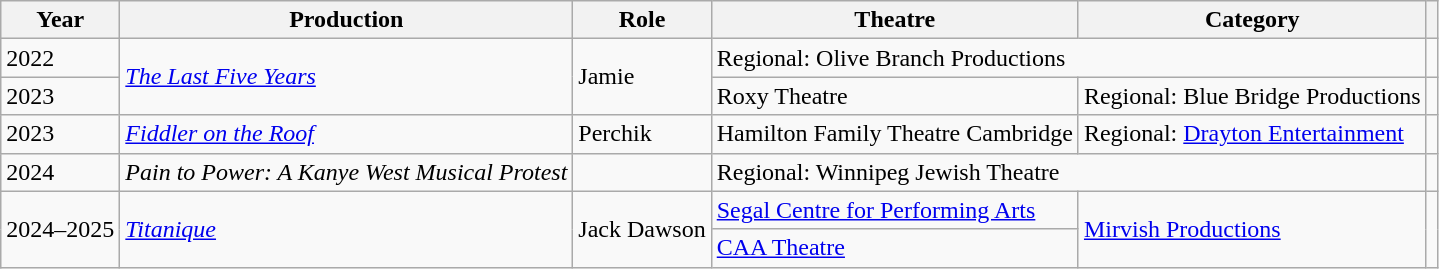<table class="wikitable sortable">
<tr>
<th>Year</th>
<th>Production</th>
<th>Role</th>
<th>Theatre</th>
<th>Category</th>
<th></th>
</tr>
<tr>
<td>2022</td>
<td rowspan=2><em><a href='#'>The Last Five Years</a></em></td>
<td rowspan=2>Jamie</td>
<td colspan=2>Regional: Olive Branch Productions</td>
<td></td>
</tr>
<tr>
<td>2023</td>
<td>Roxy Theatre</td>
<td>Regional: Blue Bridge Productions</td>
<td></td>
</tr>
<tr>
<td>2023</td>
<td><em><a href='#'>Fiddler on the Roof</a></em></td>
<td>Perchik</td>
<td>Hamilton Family Theatre Cambridge</td>
<td>Regional: <a href='#'>Drayton Entertainment</a></td>
<td></td>
</tr>
<tr>
<td>2024</td>
<td><em>Pain to Power: A Kanye West Musical Protest</em></td>
<td></td>
<td colspan=2>Regional: Winnipeg Jewish Theatre</td>
<td></td>
</tr>
<tr>
<td rowspan=2>2024–2025</td>
<td rowspan=2><em><a href='#'>Titanique</a></em></td>
<td rowspan=2>Jack Dawson</td>
<td><a href='#'>Segal Centre for Performing Arts</a></td>
<td rowspan=2><a href='#'>Mirvish Productions</a></td>
<td rowspan=2></td>
</tr>
<tr>
<td><a href='#'>CAA Theatre</a></td>
</tr>
</table>
